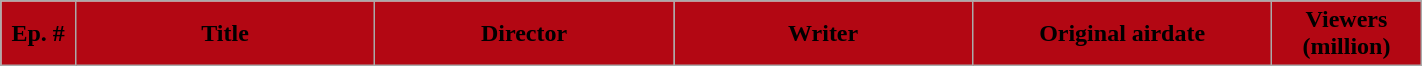<table class="wikitable plainrowheaders" style="width:75%; background:#fff; margin:auto;">
<tr>
<th style="background:#B30713; width:5%;"><span>Ep. #</span></th>
<th style="background:#B30713; width:20%;"><span>Title</span></th>
<th style="background:#B30713; width:20%;"><span>Director</span></th>
<th style="background:#B30713; width:20%;"><span>Writer</span></th>
<th style="background:#B30713; width:20%;"><span>Original airdate</span></th>
<th style="background:#B30713; width:10%;"><span>Viewers<br>(million)</span><br>


</th>
</tr>
</table>
